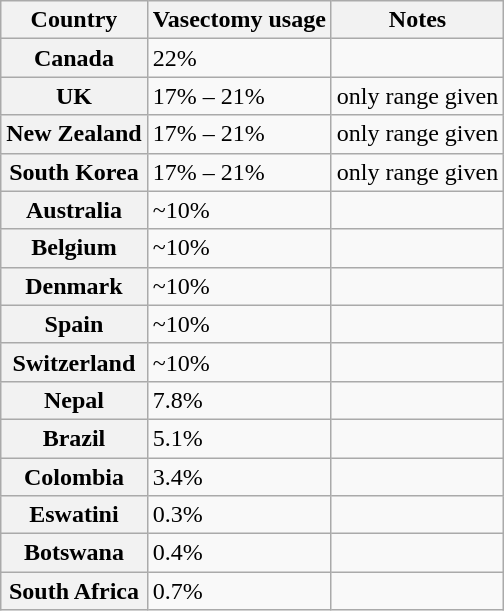<table class="wikitable plainrowheaders">
<tr>
<th scope="col">Country</th>
<th scope="col">Vasectomy usage</th>
<th scope="col">Notes</th>
</tr>
<tr>
<th scope="row">Canada</th>
<td>22%</td>
<td></td>
</tr>
<tr>
<th scope="row">UK</th>
<td>17% – 21%</td>
<td>only range given</td>
</tr>
<tr>
<th scope="row">New Zealand</th>
<td>17% – 21%</td>
<td>only range given</td>
</tr>
<tr>
<th scope="row">South Korea</th>
<td>17% – 21%</td>
<td>only range given</td>
</tr>
<tr>
<th scope="row">Australia</th>
<td>~10%</td>
<td></td>
</tr>
<tr>
<th scope="row">Belgium</th>
<td>~10%</td>
<td></td>
</tr>
<tr>
<th scope="row">Denmark</th>
<td>~10%</td>
<td></td>
</tr>
<tr>
<th scope="row">Spain</th>
<td>~10%</td>
<td></td>
</tr>
<tr>
<th scope="row">Switzerland</th>
<td>~10%</td>
<td></td>
</tr>
<tr>
<th scope="row">Nepal</th>
<td>7.8%</td>
<td></td>
</tr>
<tr>
<th scope="row">Brazil</th>
<td>5.1%</td>
<td></td>
</tr>
<tr>
<th scope="row">Colombia</th>
<td>3.4%</td>
<td></td>
</tr>
<tr>
<th scope="row">Eswatini</th>
<td>0.3%</td>
<td></td>
</tr>
<tr>
<th scope="row">Botswana</th>
<td>0.4%</td>
<td></td>
</tr>
<tr>
<th scope="row">South Africa</th>
<td>0.7%</td>
<td></td>
</tr>
</table>
